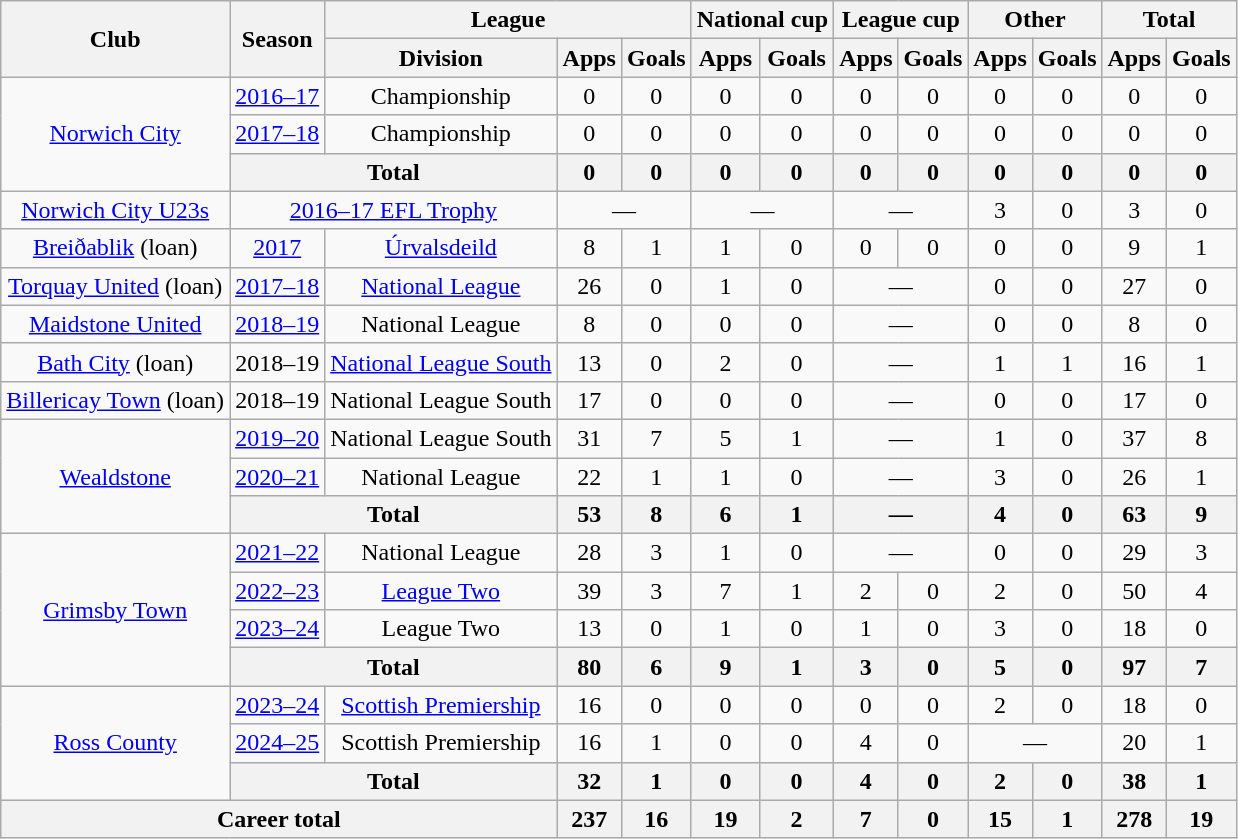<table class=wikitable style="text-align: center">
<tr>
<th rowspan=2>Club</th>
<th rowspan=2>Season</th>
<th colspan=3>League</th>
<th colspan=2>National cup</th>
<th colspan=2>League cup</th>
<th colspan=2>Other</th>
<th colspan=2>Total</th>
</tr>
<tr>
<th>Division</th>
<th>Apps</th>
<th>Goals</th>
<th>Apps</th>
<th>Goals</th>
<th>Apps</th>
<th>Goals</th>
<th>Apps</th>
<th>Goals</th>
<th>Apps</th>
<th>Goals</th>
</tr>
<tr>
<td rowspan=3><a href='#'>Norwich City</a></td>
<td><a href='#'>2016–17</a></td>
<td>Championship</td>
<td>0</td>
<td>0</td>
<td>0</td>
<td>0</td>
<td>0</td>
<td>0</td>
<td>0</td>
<td>0</td>
<td>0</td>
<td>0</td>
</tr>
<tr>
<td><a href='#'>2017–18</a></td>
<td>Championship</td>
<td>0</td>
<td>0</td>
<td>0</td>
<td>0</td>
<td>0</td>
<td>0</td>
<td>0</td>
<td>0</td>
<td>0</td>
<td>0</td>
</tr>
<tr>
<th colspan=2>Total</th>
<th>0</th>
<th>0</th>
<th>0</th>
<th>0</th>
<th>0</th>
<th>0</th>
<th>0</th>
<th>0</th>
<th>0</th>
<th>0</th>
</tr>
<tr>
<td><a href='#'>Norwich City U23s</a></td>
<td colspan="2"><a href='#'>2016–17 EFL Trophy</a></td>
<td colspan="2">—</td>
<td colspan="2">—</td>
<td colspan="2">—</td>
<td>3</td>
<td>0</td>
<td>3</td>
<td>0</td>
</tr>
<tr>
<td><a href='#'>Breiðablik</a> (loan)</td>
<td><a href='#'>2017</a></td>
<td><a href='#'>Úrvalsdeild</a></td>
<td>8</td>
<td>1</td>
<td>1</td>
<td>0</td>
<td>0</td>
<td>0</td>
<td>0</td>
<td>0</td>
<td>9</td>
<td>1</td>
</tr>
<tr>
<td><a href='#'>Torquay United</a> (loan)</td>
<td><a href='#'>2017–18</a></td>
<td><a href='#'>National League</a></td>
<td>26</td>
<td>0</td>
<td>1</td>
<td>0</td>
<td colspan=2>—</td>
<td>0</td>
<td>0</td>
<td>27</td>
<td>0</td>
</tr>
<tr>
<td><a href='#'>Maidstone United</a></td>
<td><a href='#'>2018–19</a></td>
<td>National League</td>
<td>8</td>
<td>0</td>
<td>0</td>
<td>0</td>
<td colspan=2>—</td>
<td>0</td>
<td>0</td>
<td>8</td>
<td>0</td>
</tr>
<tr>
<td><a href='#'>Bath City</a> (loan)</td>
<td>2018–19</td>
<td><a href='#'>National League South</a></td>
<td>13</td>
<td>0</td>
<td>2</td>
<td>0</td>
<td colspan=2>—</td>
<td>1</td>
<td>1</td>
<td>16</td>
<td>1</td>
</tr>
<tr>
<td><a href='#'>Billericay Town</a> (loan)</td>
<td>2018–19</td>
<td>National League South</td>
<td>17</td>
<td>0</td>
<td>0</td>
<td>0</td>
<td colspan=2>—</td>
<td>0</td>
<td>0</td>
<td>17</td>
<td>0</td>
</tr>
<tr>
<td rowspan=3><a href='#'>Wealdstone</a></td>
<td><a href='#'>2019–20</a></td>
<td>National League South</td>
<td>31</td>
<td>7</td>
<td>5</td>
<td>1</td>
<td colspan=2>—</td>
<td>1</td>
<td>0</td>
<td>37</td>
<td>8</td>
</tr>
<tr>
<td><a href='#'>2020–21</a></td>
<td>National League</td>
<td>22</td>
<td>1</td>
<td>1</td>
<td>0</td>
<td colspan=2>—</td>
<td>3</td>
<td>0</td>
<td>26</td>
<td>1</td>
</tr>
<tr>
<th colspan=2>Total</th>
<th>53</th>
<th>8</th>
<th>6</th>
<th>1</th>
<th colspan=2>—</th>
<th>4</th>
<th>0</th>
<th>63</th>
<th>9</th>
</tr>
<tr>
<td rowspan="4"><a href='#'>Grimsby Town</a></td>
<td><a href='#'>2021–22</a></td>
<td>National League</td>
<td>28</td>
<td>3</td>
<td>1</td>
<td>0</td>
<td colspan=2>—</td>
<td>0</td>
<td>0</td>
<td>29</td>
<td>3</td>
</tr>
<tr>
<td><a href='#'>2022–23</a></td>
<td><a href='#'>League Two</a></td>
<td>39</td>
<td>3</td>
<td>7</td>
<td>1</td>
<td>2</td>
<td>0</td>
<td>2</td>
<td>0</td>
<td>50</td>
<td>4</td>
</tr>
<tr>
<td><a href='#'>2023–24</a></td>
<td>League Two</td>
<td>13</td>
<td>0</td>
<td>1</td>
<td>0</td>
<td>1</td>
<td>0</td>
<td>3</td>
<td>0</td>
<td>18</td>
<td>0</td>
</tr>
<tr>
<th colspan="2">Total</th>
<th>80</th>
<th>6</th>
<th>9</th>
<th>1</th>
<th>3</th>
<th>0</th>
<th>5</th>
<th>0</th>
<th>97</th>
<th>7</th>
</tr>
<tr>
<td rowspan="3"><a href='#'>Ross County</a></td>
<td><a href='#'>2023–24</a></td>
<td><a href='#'>Scottish Premiership</a></td>
<td>16</td>
<td>0</td>
<td>0</td>
<td>0</td>
<td>0</td>
<td>0</td>
<td>2</td>
<td>0</td>
<td>18</td>
<td>0</td>
</tr>
<tr>
<td><a href='#'>2024–25</a></td>
<td>Scottish Premiership</td>
<td>16</td>
<td>1</td>
<td>0</td>
<td>0</td>
<td>4</td>
<td>0</td>
<td colspan=2>—</td>
<td>20</td>
<td>1</td>
</tr>
<tr>
<th colspan="2">Total</th>
<th>32</th>
<th>1</th>
<th>0</th>
<th>0</th>
<th>4</th>
<th>0</th>
<th>2</th>
<th>0</th>
<th>38</th>
<th>1</th>
</tr>
<tr>
<th colspan=3>Career total</th>
<th>237</th>
<th>16</th>
<th>19</th>
<th>2</th>
<th>7</th>
<th>0</th>
<th>15</th>
<th>1</th>
<th>278</th>
<th>19</th>
</tr>
</table>
